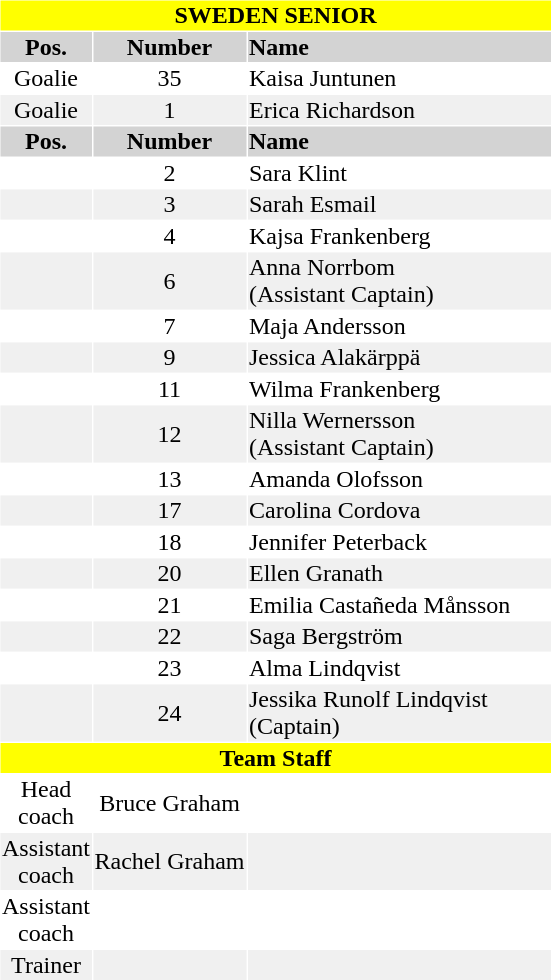<table border="0" cellspacing="1" cellpadding="1">
<tr bgcolor=yellow>
<th colspan=3>SWEDEN SENIOR</th>
</tr>
<tr bgcolor=lightgrey>
<th width=40>Pos.</th>
<th width=100>Number</th>
<th align=left width=200>Name</th>
</tr>
<tr>
<td align=center>Goalie</td>
<td align=center>35</td>
<td>Kaisa Juntunen</td>
</tr>
<tr bgcolor="#f0f0f0">
<td align=center>Goalie</td>
<td align=center>1</td>
<td>Erica Richardson</td>
</tr>
<tr bgcolor=lightgrey>
<th width=40>Pos.</th>
<th width=100>Number</th>
<th align=left width=200>Name</th>
</tr>
<tr>
<td align=center></td>
<td align=center>2</td>
<td>Sara Klint</td>
</tr>
<tr bgcolor="#f0f0f0">
<td align=center></td>
<td align=center>3</td>
<td>Sarah Esmail </td>
</tr>
<tr>
<td align=center></td>
<td align=center>4</td>
<td>Kajsa Frankenberg</td>
</tr>
<tr bgcolor="#f0f0f0">
<td align=center></td>
<td align=center>6</td>
<td>Anna Norrbom<br>(Assistant Captain)</td>
</tr>
<tr>
<td align=center></td>
<td align=center>7</td>
<td>Maja Andersson</td>
</tr>
<tr bgcolor="#f0f0f0">
<td align=center></td>
<td align=center>9</td>
<td>Jessica Alakärppä</td>
</tr>
<tr>
<td align=center></td>
<td align=center>11</td>
<td>Wilma Frankenberg</td>
</tr>
<tr bgcolor="#f0f0f0">
<td align=center></td>
<td align=center>12</td>
<td>Nilla Wernersson<br>(Assistant Captain)</td>
</tr>
<tr>
<td align=center></td>
<td align=center>13</td>
<td>Amanda Olofsson</td>
</tr>
<tr bgcolor="#f0f0f0">
<td align=center></td>
<td align=center>17</td>
<td>Carolina Cordova</td>
</tr>
<tr>
<td align=center></td>
<td align=center>18</td>
<td>Jennifer Peterback</td>
</tr>
<tr bgcolor="#f0f0f0">
<td align=center></td>
<td align=center>20</td>
<td>Ellen Granath</td>
</tr>
<tr>
<td align=center></td>
<td align=center>21</td>
<td>Emilia Castañeda Månsson</td>
</tr>
<tr bgcolor="#f0f0f0">
<td align=center></td>
<td align=center>22</td>
<td>Saga Bergström</td>
</tr>
<tr>
<td align=center></td>
<td align=center>23</td>
<td>Alma Lindqvist</td>
</tr>
<tr bgcolor="#f0f0f0">
<td align=center></td>
<td align=center>24</td>
<td>Jessika Runolf Lindqvist<br>(Captain)</td>
</tr>
<tr>
<th style=background:yellow colspan=3>Team Staff</th>
</tr>
<tr>
<td align=center>Head coach</td>
<td align=center>Bruce Graham</td>
<td></td>
</tr>
<tr bgcolor="#f0f0f0">
<td align=center>Assistant coach</td>
<td align=center>Rachel Graham</td>
<td></td>
</tr>
<tr>
<td align=center>Assistant coach</td>
<td align=center></td>
<td></td>
</tr>
<tr bgcolor="#f0f0f0">
<td align=center>Trainer</td>
<td align=center></td>
<td></td>
</tr>
</table>
